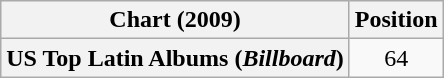<table class="wikitable plainrowheaders" style="text-align:center">
<tr>
<th scope="col">Chart (2009)</th>
<th scope="col">Position</th>
</tr>
<tr>
<th scope="row">US Top Latin Albums (<em>Billboard</em>)</th>
<td>64</td>
</tr>
</table>
